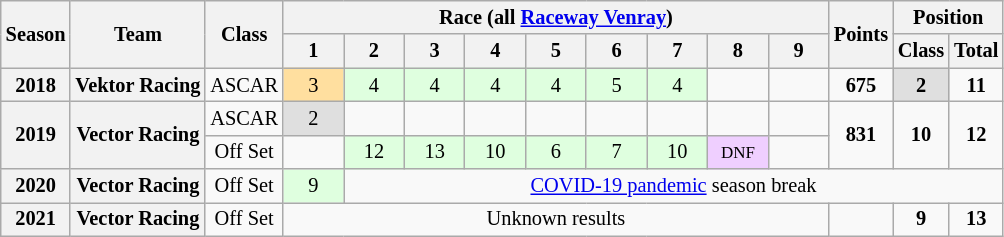<table class="wikitable" style="text-align:center; font-size:85%;">
<tr>
<th rowspan="2">Season</th>
<th rowspan="2">Team</th>
<th rowspan="2">Class</th>
<th colspan="9">Race (all <a href='#'>Raceway Venray</a>)</th>
<th rowspan="2"><strong>Points</strong></th>
<th colspan="2"><strong>Position</strong></th>
</tr>
<tr>
<th style="width:2.5em">1</th>
<th style="width:2.5em">2</th>
<th style="width:2.5em">3</th>
<th style="width:2.5em">4</th>
<th style="width:2.5em">5</th>
<th style="width:2.5em">6</th>
<th style="width:2.5em">7</th>
<th style="width:2.5em">8</th>
<th style="width:2.5em">9</th>
<th>Class</th>
<th>Total</th>
</tr>
<tr>
<th>2018</th>
<th>Vektor Racing</th>
<td>ASCAR</td>
<td style="background:#FFDF9F;">3</td>
<td style="background:#DFFFDF;">4</td>
<td style="background:#DFFFDF;">4</td>
<td style="background:#DFFFDF;">4</td>
<td style="background:#DFFFDF;">4</td>
<td style="background:#DFFFDF;">5</td>
<td style="background:#DFFFDF;">4</td>
<td></td>
<td></td>
<td><strong>675</strong></td>
<td style="background:#DFDFDF;"><strong>2</strong></td>
<td><strong>11</strong></td>
</tr>
<tr>
<th rowspan="2">2019</th>
<th rowspan="2">Vector Racing</th>
<td>ASCAR</td>
<td style="background:#DFDFDF;">2</td>
<td></td>
<td></td>
<td></td>
<td></td>
<td></td>
<td></td>
<td></td>
<td></td>
<td rowspan="2"><strong>831</strong></td>
<td rowspan="2"><strong>10</strong></td>
<td rowspan="2"><strong>12</strong></td>
</tr>
<tr>
<td>Off Set</td>
<td></td>
<td style="background:#DFFFDF;">12</td>
<td style="background:#DFFFDF;">13</td>
<td style="background:#DFFFDF;">10</td>
<td style="background:#DFFFDF;">6</td>
<td style="background:#DFFFDF;">7</td>
<td style="background:#DFFFDF;">10</td>
<td style="background:#EFCFFF;"><small>DNF</small></td>
<td></td>
</tr>
<tr>
<th>2020</th>
<th>Vector Racing</th>
<td>Off Set</td>
<td style="background:#DFFFDF;">9</td>
<td colspan="11"><a href='#'>COVID-19 pandemic</a> season break</td>
</tr>
<tr>
<th>2021</th>
<th>Vector Racing</th>
<td>Off Set</td>
<td colspan="9">Unknown results</td>
<td></td>
<td><strong>9</strong></td>
<td><strong>13</strong></td>
</tr>
</table>
